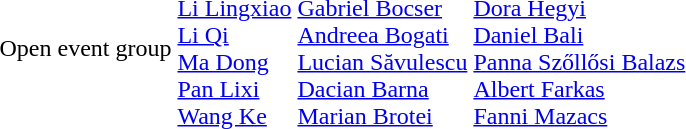<table>
<tr>
<td>Open event group</td>
<td><br><a href='#'>Li Lingxiao</a><br><a href='#'>Li Qi</a><br><a href='#'>Ma Dong</a><br><a href='#'>Pan Lixi</a><br><a href='#'>Wang Ke</a></td>
<td><br><a href='#'>Gabriel Bocser</a><br><a href='#'>Andreea Bogati</a><br><a href='#'>Lucian Săvulescu</a><br><a href='#'>Dacian Barna</a><br><a href='#'>Marian Brotei</a></td>
<td><br><a href='#'>Dora Hegyi</a><br><a href='#'>Daniel Bali</a><br><a href='#'>Panna Szőllősi Balazs</a><br><a href='#'>Albert Farkas</a><br><a href='#'>Fanni Mazacs</a></td>
</tr>
</table>
